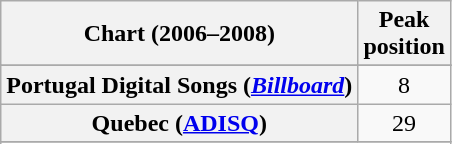<table class="wikitable sortable plainrowheaders" style="text-align:center">
<tr>
<th scope="col">Chart (2006–2008)</th>
<th scope="col">Peak<br> position</th>
</tr>
<tr>
</tr>
<tr>
</tr>
<tr>
<th scope="row">Portugal Digital Songs (<em><a href='#'>Billboard</a></em>)</th>
<td>8</td>
</tr>
<tr>
<th scope="row">Quebec (<a href='#'>ADISQ</a>)</th>
<td>29</td>
</tr>
<tr>
</tr>
<tr>
</tr>
</table>
